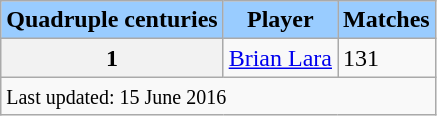<table class="wikitable">
<tr style="background:#9cf; text-align:center;">
<td><strong>Quadruple centuries</strong></td>
<td><strong>Player</strong></td>
<td><strong>Matches</strong></td>
</tr>
<tr>
<th style="vertical-align:middle;">1</th>
<td> <a href='#'>Brian Lara</a></td>
<td>131</td>
</tr>
<tr>
<td colspan="3"><small>Last updated: 15 June 2016</small></td>
</tr>
</table>
